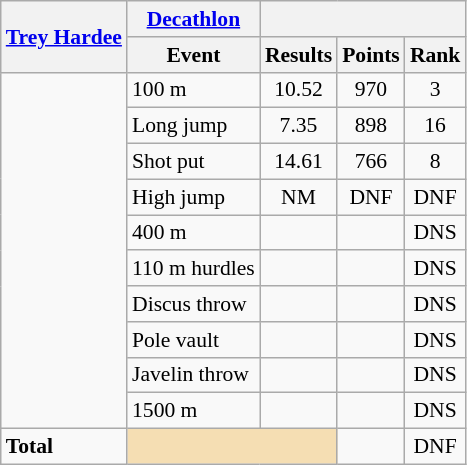<table class=wikitable style="font-size:90%;">
<tr>
<th rowspan="2"><strong><a href='#'>Trey Hardee</a></strong></th>
<th><a href='#'>Decathlon</a></th>
<th colspan="3"></th>
</tr>
<tr>
<th>Event</th>
<th>Results</th>
<th>Points</th>
<th>Rank</th>
</tr>
<tr style="border-top: single;">
<td rowspan="10"></td>
<td>100 m</td>
<td align=center>10.52</td>
<td align=center>970</td>
<td align=center>3</td>
</tr>
<tr>
<td>Long jump</td>
<td align=center>7.35</td>
<td align=center>898</td>
<td align=center>16</td>
</tr>
<tr>
<td>Shot put</td>
<td align=center>14.61</td>
<td align=center>766</td>
<td align=center>8</td>
</tr>
<tr>
<td>High jump</td>
<td align=center>NM</td>
<td align=center>DNF</td>
<td align=center>DNF</td>
</tr>
<tr>
<td>400 m</td>
<td align=center></td>
<td align=center></td>
<td align=center>DNS</td>
</tr>
<tr>
<td>110 m hurdles</td>
<td align=center></td>
<td align=center></td>
<td align=center>DNS</td>
</tr>
<tr>
<td>Discus throw</td>
<td align=center></td>
<td align=center></td>
<td align=center>DNS</td>
</tr>
<tr>
<td>Pole vault</td>
<td align=center></td>
<td align=center></td>
<td align=center>DNS</td>
</tr>
<tr>
<td>Javelin throw</td>
<td align=center></td>
<td align=center></td>
<td align=center>DNS</td>
</tr>
<tr>
<td>1500 m</td>
<td align=center></td>
<td align=center></td>
<td align=center>DNS</td>
</tr>
<tr style="border-top: single;">
<td><strong>Total</strong></td>
<td colspan="2" style="background:wheat;"></td>
<td align=center></td>
<td align=center>DNF</td>
</tr>
</table>
